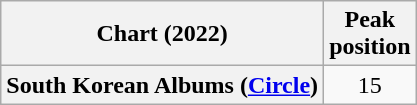<table class="wikitable plainrowheaders" style="text-align:center">
<tr>
<th scope="col">Chart (2022)</th>
<th scope="col">Peak<br>position</th>
</tr>
<tr>
<th scope="row">South Korean Albums (<a href='#'>Circle</a>)</th>
<td>15</td>
</tr>
</table>
